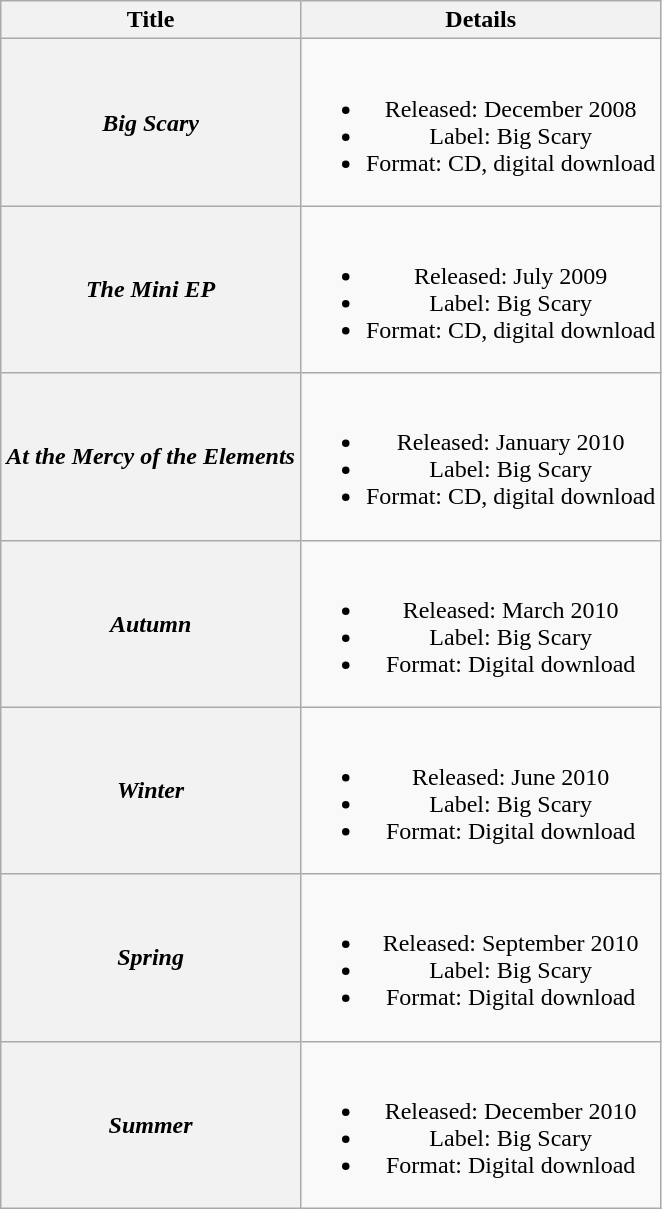<table class="wikitable plainrowheaders" style="text-align:center;">
<tr>
<th>Title</th>
<th>Details</th>
</tr>
<tr>
<th scope="row"><em>Big Scary</em></th>
<td><br><ul><li>Released: December 2008</li><li>Label: Big Scary</li><li>Format: CD, digital download</li></ul></td>
</tr>
<tr>
<th scope="row"><em>The Mini EP</em></th>
<td><br><ul><li>Released: July 2009</li><li>Label: Big Scary</li><li>Format: CD, digital download</li></ul></td>
</tr>
<tr>
<th scope="row"><em>At the Mercy of the Elements</em></th>
<td><br><ul><li>Released: January 2010</li><li>Label: Big Scary</li><li>Format: CD, digital download</li></ul></td>
</tr>
<tr>
<th scope="row"><em>Autumn</em></th>
<td><br><ul><li>Released: March 2010</li><li>Label: Big Scary</li><li>Format: Digital download</li></ul></td>
</tr>
<tr>
<th scope="row"><em>Winter</em></th>
<td><br><ul><li>Released: June 2010</li><li>Label: Big Scary</li><li>Format: Digital download</li></ul></td>
</tr>
<tr>
<th scope="row"><em>Spring</em></th>
<td><br><ul><li>Released: September 2010</li><li>Label: Big Scary</li><li>Format: Digital download</li></ul></td>
</tr>
<tr>
<th scope="row"><em>Summer</em></th>
<td><br><ul><li>Released: December 2010</li><li>Label: Big Scary</li><li>Format: Digital download</li></ul></td>
</tr>
</table>
